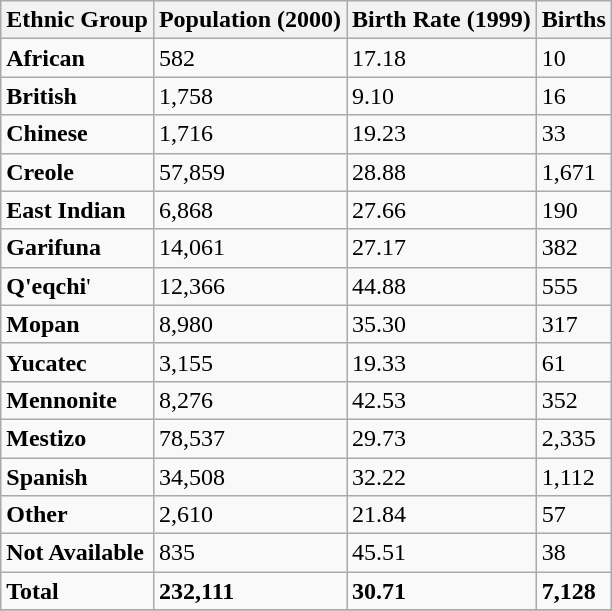<table class="wikitable sortable">
<tr>
<th>Ethnic Group</th>
<th>Population (2000)</th>
<th>Birth Rate (1999)</th>
<th>Births</th>
</tr>
<tr --->
<td><strong>African</strong></td>
<td>582</td>
<td>17.18</td>
<td>10</td>
</tr>
<tr --->
<td><strong>British</strong></td>
<td>1,758</td>
<td>9.10</td>
<td>16</td>
</tr>
<tr --->
<td><strong>Chinese</strong></td>
<td>1,716</td>
<td>19.23</td>
<td>33</td>
</tr>
<tr --->
<td><strong>Creole</strong></td>
<td>57,859</td>
<td>28.88</td>
<td>1,671</td>
</tr>
<tr --->
<td><strong>East Indian</strong></td>
<td>6,868</td>
<td>27.66</td>
<td>190</td>
</tr>
<tr --->
<td><strong>Garifuna</strong></td>
<td>14,061</td>
<td>27.17</td>
<td>382</td>
</tr>
<tr --->
<td><strong>Q'eqchi</strong>'</td>
<td>12,366</td>
<td>44.88</td>
<td>555</td>
</tr>
<tr --->
<td><strong>Mopan</strong></td>
<td>8,980</td>
<td>35.30</td>
<td>317</td>
</tr>
<tr --->
<td><strong>Yucatec</strong></td>
<td>3,155</td>
<td>19.33</td>
<td>61</td>
</tr>
<tr --->
<td><strong>Mennonite</strong></td>
<td>8,276</td>
<td>42.53</td>
<td>352</td>
</tr>
<tr --->
<td><strong>Mestizo</strong></td>
<td>78,537</td>
<td>29.73</td>
<td>2,335</td>
</tr>
<tr --->
<td><strong>Spanish</strong></td>
<td>34,508</td>
<td>32.22</td>
<td>1,112</td>
</tr>
<tr --->
<td><strong>Other</strong></td>
<td>2,610</td>
<td>21.84</td>
<td>57</td>
</tr>
<tr --->
<td><strong>Not Available</strong></td>
<td>835</td>
<td>45.51</td>
<td>38</td>
</tr>
<tr --->
<td><strong>Total</strong></td>
<td><strong>232,111</strong></td>
<td><strong>30.71</strong></td>
<td><strong>7,128</strong></td>
</tr>
<tr --->
</tr>
</table>
